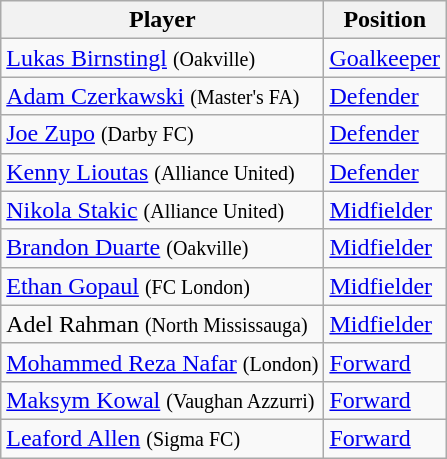<table class="wikitable">
<tr>
<th>Player</th>
<th>Position</th>
</tr>
<tr>
<td>  <a href='#'>Lukas Birnstingl</a> <small>(Oakville)</small></td>
<td><a href='#'>Goalkeeper</a></td>
</tr>
<tr>
<td>  <a href='#'>Adam Czerkawski</a> <small>(Master's FA)</small></td>
<td><a href='#'>Defender</a></td>
</tr>
<tr>
<td>  <a href='#'>Joe Zupo</a> <small>(Darby FC)</small></td>
<td><a href='#'>Defender</a></td>
</tr>
<tr>
<td>  <a href='#'>Kenny Lioutas</a> <small>(Alliance United)</small></td>
<td><a href='#'>Defender</a></td>
</tr>
<tr>
<td>  <a href='#'>Nikola Stakic</a> <small>(Alliance United)</small></td>
<td><a href='#'>Midfielder</a></td>
</tr>
<tr>
<td>  <a href='#'>Brandon Duarte</a> <small>(Oakville)</small></td>
<td><a href='#'>Midfielder</a></td>
</tr>
<tr>
<td>  <a href='#'>Ethan Gopaul</a> <small>(FC London)</small></td>
<td><a href='#'>Midfielder</a></td>
</tr>
<tr>
<td>  Adel Rahman <small>(North Mississauga)</small></td>
<td><a href='#'>Midfielder</a></td>
</tr>
<tr>
<td>  <a href='#'>Mohammed Reza Nafar</a> <small>(London)</small></td>
<td><a href='#'>Forward</a></td>
</tr>
<tr>
<td>  <a href='#'>Maksym Kowal</a> <small>(Vaughan Azzurri)</small></td>
<td><a href='#'>Forward</a></td>
</tr>
<tr>
<td>  <a href='#'>Leaford Allen</a> <small>(Sigma FC)</small></td>
<td><a href='#'>Forward</a></td>
</tr>
</table>
